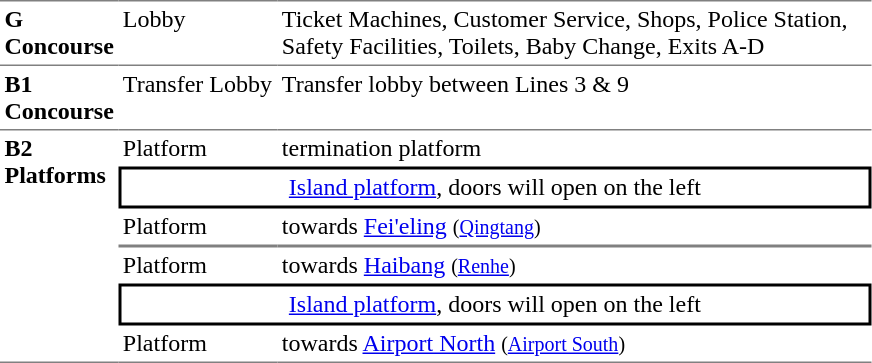<table table border=0 cellspacing=0 cellpadding=3>
<tr>
<td style="border-bottom:solid 0px gray; border-top:solid 1px gray;" valign=top width=50><strong>G<br>Concourse</strong></td>
<td style="border-bottom:solid 0px gray; border-top:solid 1px gray;" valign=top width=100>Lobby</td>
<td style="border-bottom:solid 0px gray; border-top:solid 1px gray;" valign=top width=390>Ticket Machines, Customer Service, Shops, Police Station, Safety Facilities, Toilets, Baby Change, Exits A-D</td>
</tr>
<tr>
<td style="border-bottom:solid 0px gray; border-top:solid 1px gray;" valign=top width=50><strong>B1<br>Concourse</strong></td>
<td style="border-bottom:solid 0px gray; border-top:solid 1px gray;" valign=top width=100>Transfer Lobby</td>
<td style="border-bottom:solid 0px gray; border-top:solid 1px gray;" valign=top width=390>Transfer lobby between Lines 3 & 9</td>
</tr>
<tr>
<td rowspan="6" style="border-top:solid 1px gray;border-bottom:solid 1px gray;" valign="top"><strong>B2<br>Platforms</strong></td>
<td style="border-top:solid 1px gray;" width=100>Platform </td>
<td style="border-top:solid 1px gray;" width=390><span></span>  termination platform</td>
</tr>
<tr>
<td style="border-top:solid 2px black;border-right:solid 2px black;border-left:solid 2px black;border-bottom:solid 2px black;text-align:center;" colspan=2><a href='#'>Island platform</a>,  doors will open on the left</td>
</tr>
<tr>
<td style="border-bottom:solid 1px gray;">Platform </td>
<td style="border-bottom:solid 1px gray;"><span></span>  towards <a href='#'>Fei'eling</a> <small>(<a href='#'>Qingtang</a>)</small> </td>
</tr>
<tr>
<td style="border-top:solid 1px gray;" width=100>Platform </td>
<td style="border-top:solid 1px gray;" width=390>  towards <a href='#'>Haibang</a> <small>(<a href='#'>Renhe</a>)</small></td>
</tr>
<tr>
<td style="border-top:solid 2px black;border-right:solid 2px black;border-left:solid 2px black;border-bottom:solid 2px black;text-align:center;" colspan=2><a href='#'>Island platform</a>,  doors will open on the left</td>
</tr>
<tr>
<td style="border-bottom:solid 1px gray;">Platform </td>
<td style="border-bottom:solid 1px gray;"><span></span>  towards <a href='#'>Airport North</a> <small>(<a href='#'>Airport South</a>)</small> </td>
</tr>
</table>
